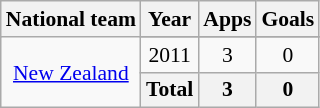<table class="wikitable" style="font-size:90%; text-align: center">
<tr>
<th>National team</th>
<th>Year</th>
<th>Apps</th>
<th>Goals</th>
</tr>
<tr>
<td rowspan="3"><a href='#'>New Zealand</a></td>
</tr>
<tr>
<td>2011</td>
<td>3</td>
<td>0</td>
</tr>
<tr>
<th>Total</th>
<th>3</th>
<th>0</th>
</tr>
</table>
